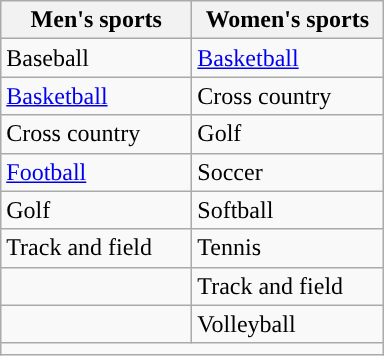<table class= wikitable>
<tr>
<th width=120px>Men's sports</th>
<th width=120px>Women's sports</th>
</tr>
<tr>
<td>Baseball</td>
<td><a href='#'>Basketball</a></td>
</tr>
<tr>
<td><a href='#'>Basketball</a></td>
<td>Cross country</td>
</tr>
<tr>
<td>Cross country</td>
<td>Golf</td>
</tr>
<tr>
<td><a href='#'>Football</a></td>
<td>Soccer</td>
</tr>
<tr>
<td>Golf</td>
<td>Softball</td>
</tr>
<tr>
<td>Track and field</td>
<td>Tennis</td>
</tr>
<tr>
<td></td>
<td>Track and field</td>
</tr>
<tr>
<td></td>
<td>Volleyball</td>
</tr>
<tr>
<td colspan=2></td>
</tr>
</table>
